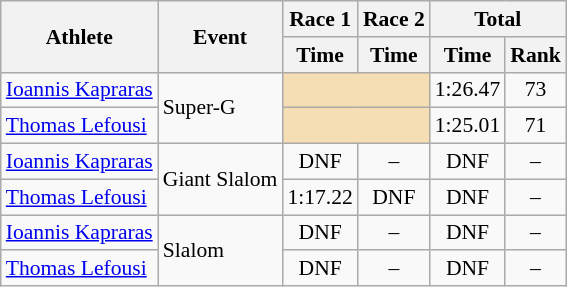<table class="wikitable" style="font-size:90%">
<tr>
<th rowspan="2">Athlete</th>
<th rowspan="2">Event</th>
<th>Race 1</th>
<th>Race 2</th>
<th colspan="2">Total</th>
</tr>
<tr>
<th>Time</th>
<th>Time</th>
<th>Time</th>
<th>Rank</th>
</tr>
<tr>
<td><a href='#'>Ioannis Kapraras</a></td>
<td rowspan="2">Super-G</td>
<td colspan="2" bgcolor="wheat"></td>
<td align="center">1:26.47</td>
<td align="center">73</td>
</tr>
<tr>
<td><a href='#'>Thomas Lefousi</a></td>
<td colspan="2" bgcolor="wheat"></td>
<td align="center">1:25.01</td>
<td align="center">71</td>
</tr>
<tr>
<td><a href='#'>Ioannis Kapraras</a></td>
<td rowspan="2">Giant Slalom</td>
<td align="center">DNF</td>
<td align="center">–</td>
<td align="center">DNF</td>
<td align="center">–</td>
</tr>
<tr>
<td><a href='#'>Thomas Lefousi</a></td>
<td align="center">1:17.22</td>
<td align="center">DNF</td>
<td align="center">DNF</td>
<td align="center">–</td>
</tr>
<tr>
<td><a href='#'>Ioannis Kapraras</a></td>
<td rowspan="2">Slalom</td>
<td align="center">DNF</td>
<td align="center">–</td>
<td align="center">DNF</td>
<td align="center">–</td>
</tr>
<tr>
<td><a href='#'>Thomas Lefousi</a></td>
<td align="center">DNF</td>
<td align="center">–</td>
<td align="center">DNF</td>
<td align="center">–</td>
</tr>
</table>
